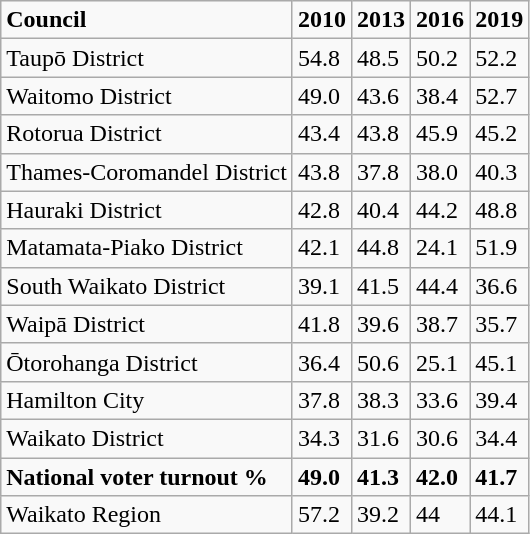<table class="wikitable sortable">
<tr>
<td><strong>Council</strong></td>
<td><strong>2010</strong></td>
<td><strong>2013</strong></td>
<td><strong>2016</strong></td>
<td><strong>2019</strong></td>
</tr>
<tr>
<td>Taupō District</td>
<td>54.8</td>
<td>48.5</td>
<td>50.2</td>
<td>52.2</td>
</tr>
<tr>
<td>Waitomo District</td>
<td>49.0</td>
<td>43.6</td>
<td>38.4</td>
<td>52.7</td>
</tr>
<tr>
<td>Rotorua District</td>
<td>43.4</td>
<td>43.8</td>
<td>45.9</td>
<td>45.2</td>
</tr>
<tr>
<td>Thames-Coromandel District</td>
<td>43.8</td>
<td>37.8</td>
<td>38.0</td>
<td>40.3</td>
</tr>
<tr>
<td>Hauraki District</td>
<td>42.8</td>
<td>40.4</td>
<td>44.2</td>
<td>48.8</td>
</tr>
<tr>
<td>Matamata-Piako District</td>
<td>42.1</td>
<td>44.8</td>
<td>24.1</td>
<td>51.9</td>
</tr>
<tr>
<td>South Waikato District</td>
<td>39.1</td>
<td>41.5</td>
<td>44.4</td>
<td>36.6</td>
</tr>
<tr>
<td>Waipā District</td>
<td>41.8</td>
<td>39.6</td>
<td>38.7</td>
<td>35.7</td>
</tr>
<tr>
<td>Ōtorohanga District</td>
<td>36.4</td>
<td>50.6</td>
<td>25.1</td>
<td>45.1</td>
</tr>
<tr>
<td>Hamilton City</td>
<td>37.8</td>
<td>38.3</td>
<td>33.6</td>
<td>39.4</td>
</tr>
<tr>
<td>Waikato District</td>
<td>34.3</td>
<td>31.6</td>
<td>30.6</td>
<td>34.4</td>
</tr>
<tr>
<td><strong>National voter turnout %</strong></td>
<td><strong>49.0</strong></td>
<td><strong>41.3</strong></td>
<td><strong>42.0</strong></td>
<td><strong>41.7</strong></td>
</tr>
<tr>
<td>Waikato Region</td>
<td>57.2</td>
<td>39.2</td>
<td>44</td>
<td>44.1</td>
</tr>
</table>
